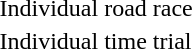<table>
<tr>
<td>Individual road race</td>
<td></td>
<td></td>
<td></td>
</tr>
<tr>
<td>Individual time trial</td>
<td></td>
<td></td>
<td></td>
</tr>
</table>
